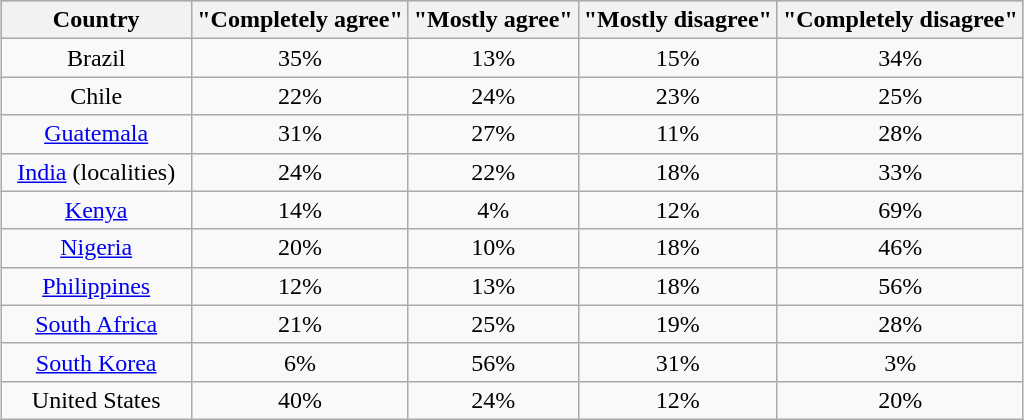<table class="wikitable" style="margin:1em auto; text-align:center" align="center">
<tr style="background-color: #a0d0ff;">
<th>Country</th>
<th>"Completely agree"</th>
<th>"Mostly agree"</th>
<th>"Mostly disagree"</th>
<th>"Completely disagree"</th>
</tr>
<tr>
<td width=120>Brazil</td>
<td>35%</td>
<td>13%</td>
<td>15%</td>
<td>34%</td>
</tr>
<tr>
<td width=120>Chile</td>
<td>22%</td>
<td>24%</td>
<td>23%</td>
<td>25%</td>
</tr>
<tr>
<td width=120><a href='#'>Guatemala</a></td>
<td>31%</td>
<td>27%</td>
<td>11%</td>
<td>28%</td>
</tr>
<tr>
<td width=120><a href='#'>India</a> (localities)</td>
<td>24%</td>
<td>22%</td>
<td>18%</td>
<td>33%</td>
</tr>
<tr>
<td width=120><a href='#'>Kenya</a></td>
<td>14%</td>
<td>4%</td>
<td>12%</td>
<td>69%</td>
</tr>
<tr>
<td width=120><a href='#'>Nigeria</a></td>
<td>20%</td>
<td>10%</td>
<td>18%</td>
<td>46%</td>
</tr>
<tr>
<td width=120><a href='#'>Philippines</a></td>
<td>12%</td>
<td>13%</td>
<td>18%</td>
<td>56%</td>
</tr>
<tr>
<td width=120><a href='#'>South Africa</a></td>
<td>21%</td>
<td>25%</td>
<td>19%</td>
<td>28%</td>
</tr>
<tr>
<td width=120><a href='#'>South Korea</a></td>
<td>6%</td>
<td>56%</td>
<td>31%</td>
<td>3%</td>
</tr>
<tr>
<td width=120>United States</td>
<td>40%</td>
<td>24%</td>
<td>12%</td>
<td>20%</td>
</tr>
</table>
